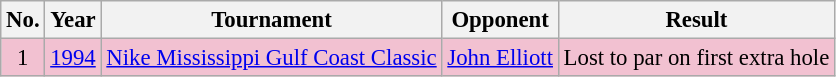<table class="wikitable" style="font-size:95%;">
<tr>
<th>No.</th>
<th>Year</th>
<th>Tournament</th>
<th>Opponent</th>
<th>Result</th>
</tr>
<tr style="background:#F2C1D1;">
<td align=center>1</td>
<td><a href='#'>1994</a></td>
<td><a href='#'>Nike Mississippi Gulf Coast Classic</a></td>
<td> <a href='#'>John Elliott</a></td>
<td>Lost to par on first extra hole</td>
</tr>
</table>
